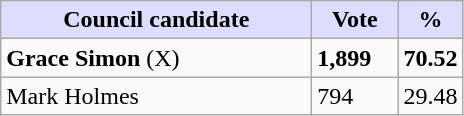<table class="wikitable">
<tr>
<th style="background:#ddf; width:200px;">Council candidate</th>
<th style="background:#ddf; width:50px;">Vote</th>
<th style="background:#ddf; width:30px;">%</th>
</tr>
<tr>
<td><strong>Grace Simon</strong> (X)</td>
<td><strong>1,899</strong></td>
<td><strong>70.52</strong></td>
</tr>
<tr>
<td>Mark Holmes</td>
<td>794</td>
<td>29.48</td>
</tr>
</table>
